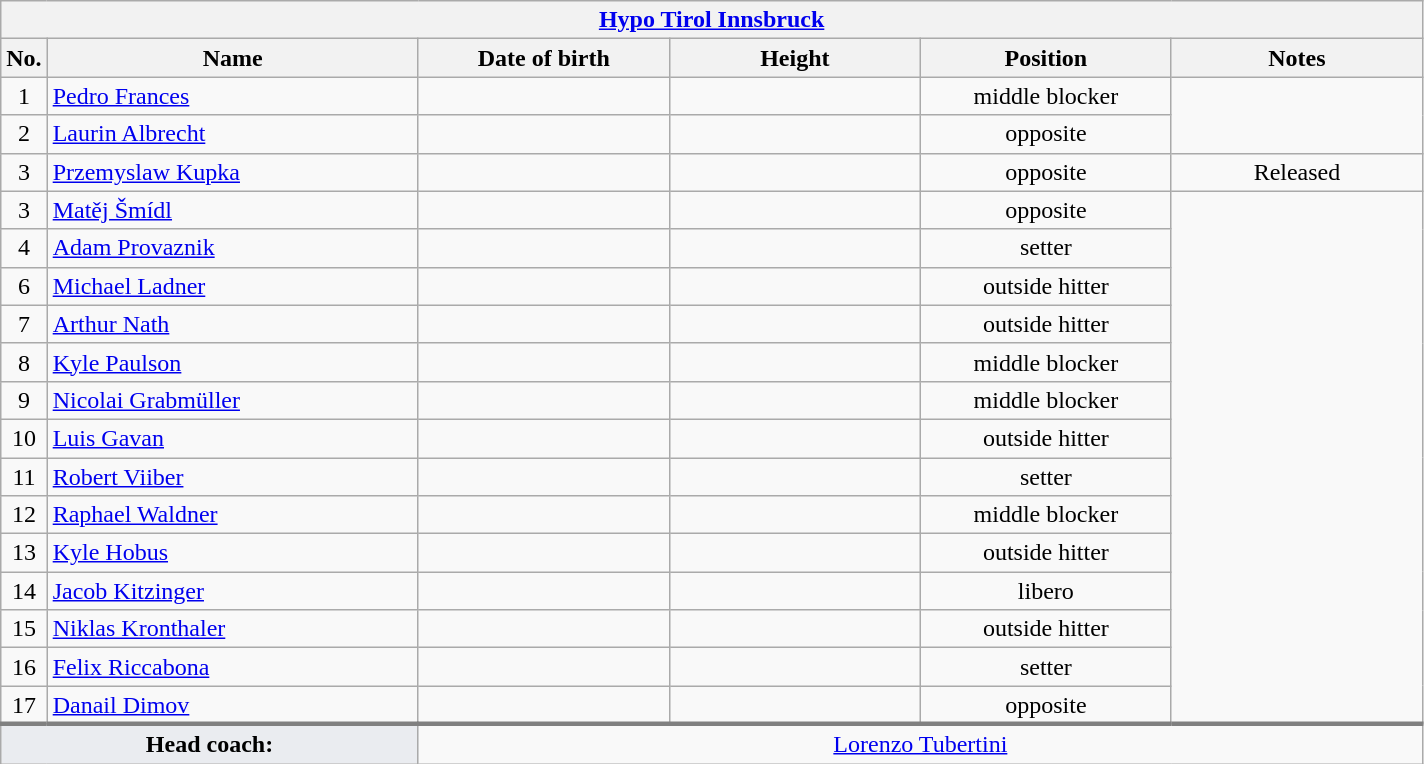<table class="wikitable collapsible collapsed" style="font-size:100%; text-align:center">
<tr>
<th colspan=6 style="width:30em"><a href='#'>Hypo Tirol Innsbruck</a></th>
</tr>
<tr>
<th>No.</th>
<th style="width:15em">Name</th>
<th style="width:10em">Date of birth</th>
<th style="width:10em">Height</th>
<th style="width:10em">Position</th>
<th style="width:10em">Notes</th>
</tr>
<tr>
<td>1</td>
<td align=left> <a href='#'>Pedro Frances</a></td>
<td align=right></td>
<td></td>
<td>middle blocker</td>
</tr>
<tr>
<td>2</td>
<td align=left> <a href='#'>Laurin Albrecht</a></td>
<td align=right></td>
<td></td>
<td>opposite</td>
</tr>
<tr>
<td>3</td>
<td align=left> <a href='#'>Przemyslaw Kupka</a></td>
<td align=right></td>
<td></td>
<td>opposite</td>
<td>Released</td>
</tr>
<tr>
<td>3</td>
<td align=left> <a href='#'>Matěj Šmídl</a></td>
<td align=right></td>
<td></td>
<td>opposite</td>
</tr>
<tr>
<td>4</td>
<td align=left> <a href='#'>Adam Provaznik</a></td>
<td align=right></td>
<td></td>
<td>setter</td>
</tr>
<tr>
<td>6</td>
<td align=left> <a href='#'>Michael Ladner</a></td>
<td align=right></td>
<td></td>
<td>outside hitter</td>
</tr>
<tr>
<td>7</td>
<td align=left> <a href='#'>Arthur Nath</a></td>
<td align=right></td>
<td></td>
<td>outside hitter</td>
</tr>
<tr>
<td>8</td>
<td align=left> <a href='#'>Kyle Paulson</a></td>
<td align=right></td>
<td></td>
<td>middle blocker</td>
</tr>
<tr>
<td>9</td>
<td align=left> <a href='#'>Nicolai Grabmüller</a></td>
<td align=right></td>
<td></td>
<td>middle blocker</td>
</tr>
<tr>
<td>10</td>
<td align=left> <a href='#'>Luis Gavan</a></td>
<td align=right></td>
<td></td>
<td>outside hitter</td>
</tr>
<tr>
<td>11</td>
<td align=left> <a href='#'>Robert Viiber</a></td>
<td align=right></td>
<td></td>
<td>setter</td>
</tr>
<tr>
<td>12</td>
<td align=left> <a href='#'>Raphael Waldner</a></td>
<td align=right></td>
<td></td>
<td>middle blocker</td>
</tr>
<tr>
<td>13</td>
<td align=left> <a href='#'>Kyle Hobus</a></td>
<td align=right></td>
<td></td>
<td>outside hitter</td>
</tr>
<tr>
<td>14</td>
<td align=left> <a href='#'>Jacob Kitzinger</a></td>
<td align=right></td>
<td></td>
<td>libero</td>
</tr>
<tr>
<td>15</td>
<td align=left> <a href='#'>Niklas Kronthaler</a></td>
<td align=right></td>
<td></td>
<td>outside hitter</td>
</tr>
<tr>
<td>16</td>
<td align=left> <a href='#'>Felix Riccabona</a></td>
<td align=right></td>
<td></td>
<td>setter</td>
</tr>
<tr>
<td>17</td>
<td align=left> <a href='#'>Danail Dimov</a></td>
<td align=right></td>
<td></td>
<td>opposite</td>
</tr>
<tr>
</tr>
<tr style="border-top: 3px solid grey">
<td colspan=2 style="background:#EAECF0"><strong>Head coach:</strong></td>
<td colspan=4> <a href='#'>Lorenzo Tubertini</a></td>
</tr>
</table>
